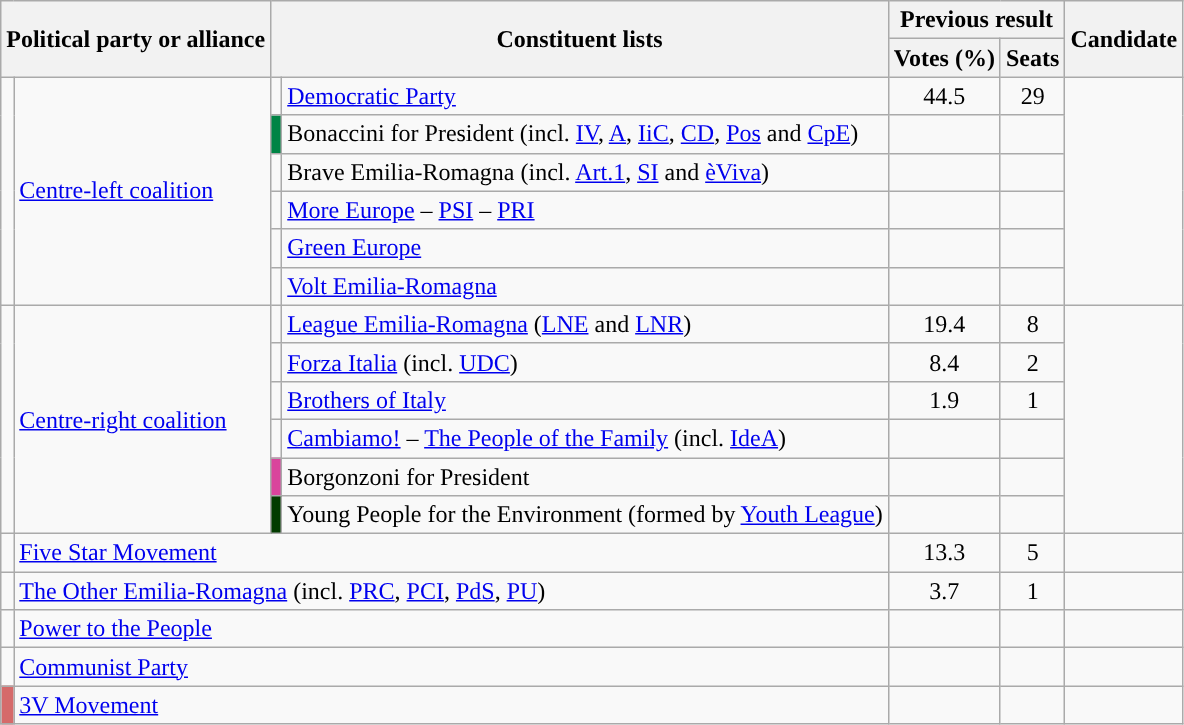<table class=wikitable style=text-align:left>
<tr>
<th colspan=2 rowspan="2">Political party or alliance</th>
<th colspan=2 rowspan="2">Constituent lists</th>
<th colspan="2">Previous result</th>
<th colspan="2" rowspan="2">Candidate</th>
</tr>
<tr>
<th>Votes (%)</th>
<th>Seats</th>
</tr>
<tr>
<td rowspan="6"></td>
<td rowspan=6><a href='#'>Centre-left coalition</a></td>
<td></td>
<td style="text-align:left;"><a href='#'>Democratic Party</a></td>
<td style="text-align:center;">44.5</td>
<td style="text-align:center;">29</td>
<td rowspan="6"></td>
</tr>
<tr>
<td bgcolor="#008445"></td>
<td style="text-align:left;">Bonaccini for President (incl. <a href='#'>IV</a>, <a href='#'>A</a>, <a href='#'>IiC</a>, <a href='#'>CD</a>, <a href='#'>Pos</a> and <a href='#'>CpE</a>)</td>
<td></td>
<td></td>
</tr>
<tr>
<td></td>
<td style="text-align:left;">Brave Emilia-Romagna (incl. <a href='#'>Art.1</a>, <a href='#'>SI</a> and <a href='#'>èViva</a>)</td>
<td></td>
<td></td>
</tr>
<tr>
<td></td>
<td style="text-align:left;"><a href='#'>More Europe</a> – <a href='#'>PSI</a> – <a href='#'>PRI</a></td>
<td></td>
<td></td>
</tr>
<tr>
<td></td>
<td style="text-align:left;"><a href='#'>Green Europe</a></td>
<td></td>
<td></td>
</tr>
<tr>
<td></td>
<td style="text-align:left;"><a href='#'>Volt Emilia-Romagna</a></td>
<td></td>
<td></td>
</tr>
<tr>
<td rowspan="6" style="background:"></td>
<td rowspan=6><a href='#'>Centre-right coalition</a></td>
<td></td>
<td style="text-align:left;"><a href='#'>League Emilia-Romagna</a> (<a href='#'>LNE</a> and <a href='#'>LNR</a>)</td>
<td align=center>19.4</td>
<td align=center>8</td>
<td rowspan="6"></td>
</tr>
<tr>
<td></td>
<td style="text-align:left;"><a href='#'>Forza Italia</a> (incl. <a href='#'>UDC</a>)</td>
<td align=center>8.4</td>
<td align=center>2</td>
</tr>
<tr>
<td></td>
<td style="text-align:left;"><a href='#'>Brothers of Italy</a></td>
<td align=center>1.9</td>
<td align=center>1</td>
</tr>
<tr>
<td></td>
<td style="text-align:left;"><a href='#'>Cambiamo!</a> – <a href='#'>The People of the Family</a> (incl. <a href='#'>IdeA</a>)</td>
<td></td>
<td></td>
</tr>
<tr>
<td bgcolor="#D9449C"></td>
<td style="text-align:left;">Borgonzoni for President</td>
<td></td>
<td></td>
</tr>
<tr>
<td bgcolor="#023C00"></td>
<td style="text-align:left;">Young People for the Environment (formed by <a href='#'>Youth League</a>)</td>
<td></td>
<td></td>
</tr>
<tr>
<td style="background-color:"></td>
<td colspan="3"><a href='#'>Five Star Movement</a></td>
<td align=center>13.3</td>
<td align=center>5</td>
<td></td>
</tr>
<tr>
<td style="background-color:"></td>
<td colspan="3"><a href='#'>The Other Emilia-Romagna</a> (incl. <a href='#'>PRC</a>, <a href='#'>PCI</a>, <a href='#'>PdS</a>, <a href='#'>PU</a>)</td>
<td align=center>3.7</td>
<td align=center>1</td>
<td></td>
</tr>
<tr>
<td style="background-color:"></td>
<td colspan="3"><a href='#'>Power to the People</a></td>
<td></td>
<td></td>
<td></td>
</tr>
<tr>
<td style="background-color:"></td>
<td colspan="3"><a href='#'>Communist Party</a></td>
<td></td>
<td></td>
<td></td>
</tr>
<tr>
<td bgcolor="#D56A6A"></td>
<td colspan="3"><a href='#'>3V Movement</a></td>
<td></td>
<td></td>
<td></td>
</tr>
</table>
